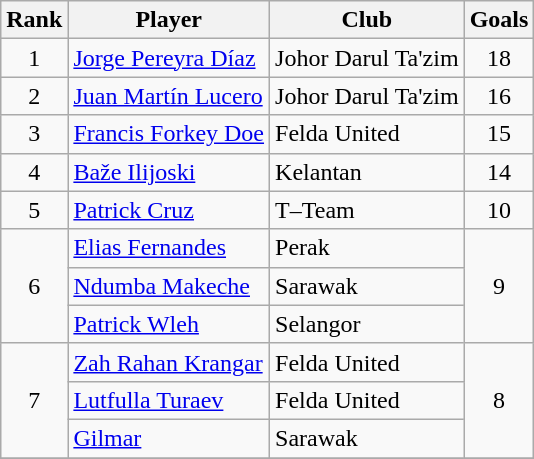<table class="wikitable" style="text-align:center">
<tr>
<th>Rank</th>
<th>Player</th>
<th>Club</th>
<th>Goals</th>
</tr>
<tr>
<td rowspan=1>1</td>
<td style="text-align:left;"> <a href='#'>Jorge Pereyra Díaz</a></td>
<td style="text-align:left;">Johor Darul Ta'zim</td>
<td rowspn=1>18</td>
</tr>
<tr>
<td rowspan=1>2</td>
<td style="text-align:left;"> <a href='#'>Juan Martín Lucero</a></td>
<td style="text-align:left;">Johor Darul Ta'zim</td>
<td rowspan=1>16</td>
</tr>
<tr>
<td rowspan=1>3</td>
<td style="text-align:left;"> <a href='#'>Francis Forkey Doe</a></td>
<td style="text-align:left;">Felda United</td>
<td rowspan=1>15</td>
</tr>
<tr>
<td rowspan=1>4</td>
<td align="left"> <a href='#'>Baže Ilijoski</a></td>
<td align="left">Kelantan</td>
<td rowspan=1>14</td>
</tr>
<tr>
<td rowspan=1>5</td>
<td align="left"> <a href='#'>Patrick Cruz</a></td>
<td align="left">T–Team</td>
<td rowspan=1>10</td>
</tr>
<tr>
<td rowspan=3>6</td>
<td align="left"> <a href='#'>Elias Fernandes</a></td>
<td align="left">Perak</td>
<td rowspan=3>9</td>
</tr>
<tr>
<td align="left"> <a href='#'>Ndumba Makeche</a></td>
<td align="left">Sarawak</td>
</tr>
<tr>
<td align="left"> <a href='#'>Patrick Wleh</a></td>
<td align="left">Selangor</td>
</tr>
<tr>
<td rowspan=3>7</td>
<td align="left"> <a href='#'>Zah Rahan Krangar</a></td>
<td align="left">Felda United</td>
<td rowspan=3>8</td>
</tr>
<tr>
<td align="left"> <a href='#'>Lutfulla Turaev</a></td>
<td align="left">Felda United</td>
</tr>
<tr>
<td align="left"> <a href='#'>Gilmar</a></td>
<td align="left">Sarawak</td>
</tr>
<tr>
</tr>
</table>
